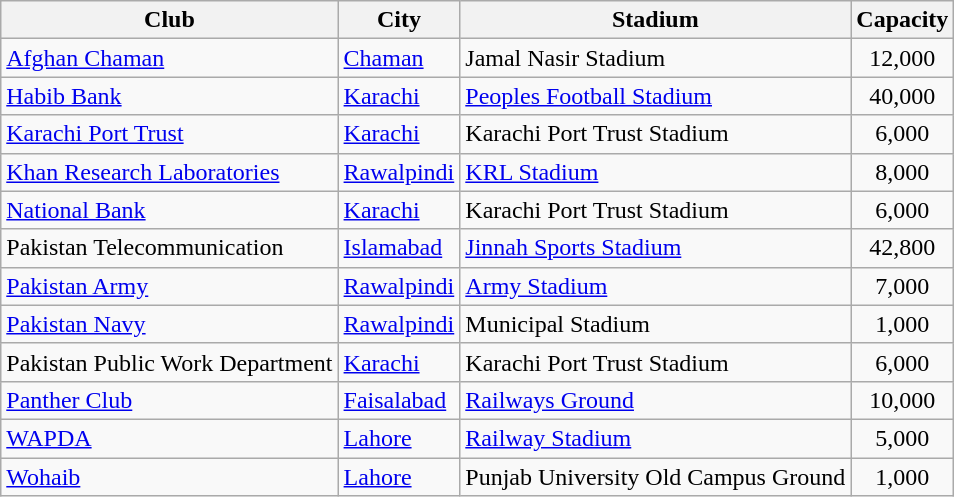<table class="wikitable sortable">
<tr>
<th>Club</th>
<th>City</th>
<th>Stadium</th>
<th>Capacity</th>
</tr>
<tr>
<td><a href='#'>Afghan Chaman</a></td>
<td><a href='#'>Chaman</a></td>
<td>Jamal Nasir Stadium</td>
<td style="text-align:center;">12,000</td>
</tr>
<tr>
<td><a href='#'>Habib Bank</a></td>
<td><a href='#'>Karachi</a></td>
<td><a href='#'>Peoples Football Stadium</a></td>
<td style="text-align:center;">40,000</td>
</tr>
<tr>
<td><a href='#'>Karachi Port Trust</a></td>
<td><a href='#'>Karachi</a></td>
<td>Karachi Port Trust Stadium</td>
<td style="text-align:center;">6,000</td>
</tr>
<tr>
<td><a href='#'>Khan Research Laboratories</a></td>
<td><a href='#'>Rawalpindi</a></td>
<td><a href='#'>KRL Stadium</a></td>
<td style="text-align:center;">8,000</td>
</tr>
<tr>
<td><a href='#'>National Bank</a></td>
<td><a href='#'>Karachi</a></td>
<td>Karachi Port Trust Stadium</td>
<td style="text-align:center;">6,000</td>
</tr>
<tr>
<td>Pakistan Telecommunication</td>
<td><a href='#'>Islamabad</a></td>
<td><a href='#'>Jinnah Sports Stadium</a></td>
<td style="text-align:center;">42,800</td>
</tr>
<tr>
<td><a href='#'>Pakistan Army</a></td>
<td><a href='#'>Rawalpindi</a></td>
<td><a href='#'>Army Stadium</a></td>
<td style="text-align:center;">7,000</td>
</tr>
<tr>
<td><a href='#'>Pakistan Navy</a></td>
<td><a href='#'>Rawalpindi</a></td>
<td>Municipal Stadium</td>
<td style="text-align:center;">1,000</td>
</tr>
<tr>
<td>Pakistan Public Work Department</td>
<td><a href='#'>Karachi</a></td>
<td>Karachi Port Trust Stadium</td>
<td style="text-align:center;">6,000</td>
</tr>
<tr>
<td><a href='#'>Panther Club</a></td>
<td><a href='#'>Faisalabad</a></td>
<td><a href='#'>Railways Ground</a></td>
<td style="text-align:center;">10,000</td>
</tr>
<tr>
<td><a href='#'>WAPDA</a></td>
<td><a href='#'>Lahore</a></td>
<td><a href='#'>Railway Stadium</a></td>
<td style="text-align:center;">5,000</td>
</tr>
<tr>
<td><a href='#'>Wohaib</a></td>
<td><a href='#'>Lahore</a></td>
<td>Punjab University Old Campus Ground</td>
<td style="text-align:center;">1,000</td>
</tr>
</table>
